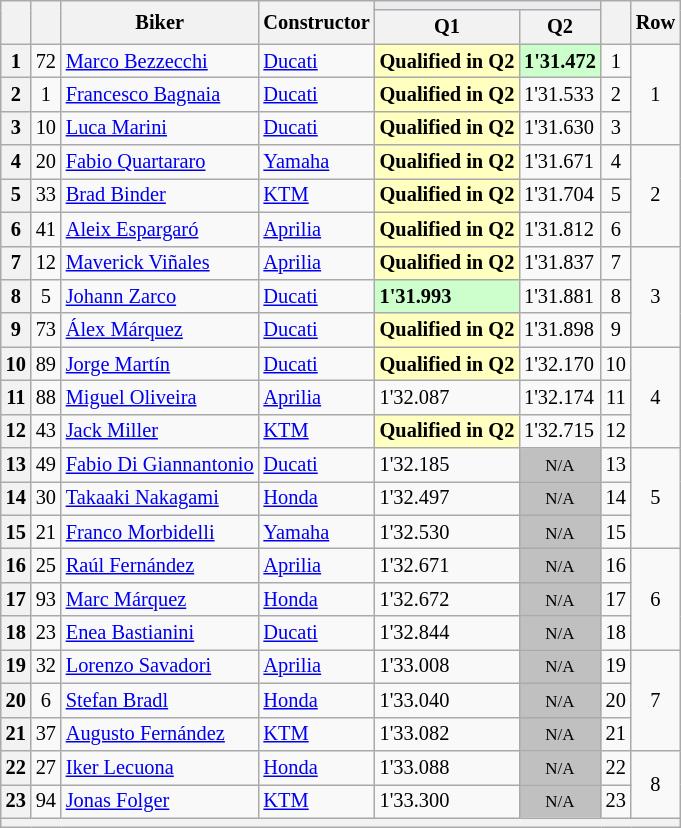<table class="wikitable sortable" style="font-size: 85%;">
<tr>
<th rowspan="2"></th>
<th rowspan="2"></th>
<th rowspan="2">Biker</th>
<th rowspan="2">Constructor</th>
<th colspan="2" style="background:#eaecf0; text-align:center;"></th>
<th rowspan="2"></th>
<th rowspan="2">Row</th>
</tr>
<tr>
<th scope=col>Q1</th>
<th scope=col>Q2</th>
</tr>
<tr>
<th scope=row>1</th>
<td align=center>72</td>
<td> <a href='#'>Marco Bezzecchi</a></td>
<td><a href='#'>Ducati</a></td>
<td style=background:#ffffbf;><strong>Qualified in Q2</strong></td>
<td style=background:#ccffcc;><strong>1'31.472</strong></td>
<td align=center>1</td>
<td rowspan=3 align=center>1</td>
</tr>
<tr>
<th scope=row>2</th>
<td align=center>1</td>
<td> <a href='#'>Francesco Bagnaia</a></td>
<td><a href='#'>Ducati</a></td>
<td style=background:#ffffbf;><strong>Qualified in Q2</strong></td>
<td>1'31.533</td>
<td align=center>2</td>
</tr>
<tr>
<th scope=row>3</th>
<td align=center>10</td>
<td> <a href='#'>Luca Marini</a></td>
<td><a href='#'>Ducati</a></td>
<td style=background:#ffffbf;><strong>Qualified in Q2</strong></td>
<td>1'31.630</td>
<td align=center>3</td>
</tr>
<tr>
<th scope=row>4</th>
<td align=center>20</td>
<td> <a href='#'>Fabio Quartararo</a></td>
<td><a href='#'>Yamaha</a></td>
<td style=background:#ffffbf;><strong>Qualified in Q2</strong></td>
<td>1'31.671</td>
<td align=center>4</td>
<td rowspan=3 align=center>2</td>
</tr>
<tr>
<th scope=row>5</th>
<td align=center>33</td>
<td> <a href='#'>Brad Binder</a></td>
<td><a href='#'>KTM</a></td>
<td style=background:#ffffbf;><strong>Qualified in Q2</strong></td>
<td>1'31.704</td>
<td align=center>5</td>
</tr>
<tr>
<th scope=row>6</th>
<td align=center>41</td>
<td> <a href='#'>Aleix Espargaró</a></td>
<td><a href='#'>Aprilia</a></td>
<td style=background:#ffffbf;><strong>Qualified in Q2</strong></td>
<td>1'31.812</td>
<td align=center>6</td>
</tr>
<tr>
<th scope=row>7</th>
<td align=center>12</td>
<td> <a href='#'>Maverick Viñales</a></td>
<td><a href='#'>Aprilia</a></td>
<td style=background:#ffffbf;><strong>Qualified in Q2</strong></td>
<td>1'31.837</td>
<td align=center>7</td>
<td rowspan=3 align=center>3</td>
</tr>
<tr>
<th scope=row>8</th>
<td align=center>5</td>
<td> <a href='#'>Johann Zarco</a></td>
<td><a href='#'>Ducati</a></td>
<td style=background:#ccffcc;><strong>1'31.993</strong></td>
<td>1'31.881</td>
<td align=center>8</td>
</tr>
<tr>
<th scope=row>9</th>
<td align=center>73</td>
<td> <a href='#'>Álex Márquez</a></td>
<td><a href='#'>Ducati</a></td>
<td style=background:#ffffbf;><strong>Qualified in Q2</strong></td>
<td>1'31.898</td>
<td align=center>9</td>
</tr>
<tr>
<th scope=row>10</th>
<td align=center>89</td>
<td> <a href='#'>Jorge Martín</a></td>
<td><a href='#'>Ducati</a></td>
<td style=background:#ffffbf;><strong>Qualified in Q2</strong></td>
<td>1'32.170</td>
<td align=center>10</td>
<td rowspan=3 align=center>4</td>
</tr>
<tr>
<th scope=row>11</th>
<td align=center>88</td>
<td> <a href='#'>Miguel Oliveira</a></td>
<td><a href='#'>Aprilia</a></td>
<td>1'32.087</td>
<td>1'32.174</td>
<td align=center>11</td>
</tr>
<tr>
<th scope=row>12</th>
<td align=center>43</td>
<td> <a href='#'>Jack Miller</a></td>
<td><a href='#'>KTM</a></td>
<td style=background:#ffffbf;><strong>Qualified in Q2</strong></td>
<td>1'32.715</td>
<td align=center>12</td>
</tr>
<tr>
<th scope=row>13</th>
<td align=center>49</td>
<td> <a href='#'>Fabio Di Giannantonio</a></td>
<td><a href='#'>Ducati</a></td>
<td>1'32.185</td>
<td style="background: silver" align="center" data-sort-value="19"><small>N/A</small></td>
<td align=center>13</td>
<td rowspan=3 align=center>5</td>
</tr>
<tr>
<th scope=row>14</th>
<td align=center>30</td>
<td> <a href='#'>Takaaki Nakagami</a></td>
<td><a href='#'>Honda</a></td>
<td>1'32.497</td>
<td style="background: silver" align="center" data-sort-value="19"><small>N/A</small></td>
<td align=center>14</td>
</tr>
<tr>
<th scope=row>15</th>
<td align=center>21</td>
<td> <a href='#'>Franco Morbidelli</a></td>
<td><a href='#'>Yamaha</a></td>
<td>1'32.530</td>
<td style="background: silver" align="center" data-sort-value="19"><small>N/A</small></td>
<td align=center>15</td>
</tr>
<tr>
<th scope=row>16</th>
<td align=center>25</td>
<td> <a href='#'>Raúl Fernández</a></td>
<td><a href='#'>Aprilia</a></td>
<td>1'32.671</td>
<td style="background: silver" align="center" data-sort-value="19"><small>N/A</small></td>
<td align=center>16</td>
<td rowspan=3 align=center>6</td>
</tr>
<tr>
<th scope=row>17</th>
<td align=center>93</td>
<td> <a href='#'>Marc Márquez</a></td>
<td><a href='#'>Honda</a></td>
<td>1'32.672</td>
<td style="background: silver" align="center" data-sort-value="19"><small>N/A</small></td>
<td align=center>17</td>
</tr>
<tr>
<th scope=row>18</th>
<td align=center>23</td>
<td> <a href='#'>Enea Bastianini</a></td>
<td><a href='#'>Ducati</a></td>
<td>1'32.844</td>
<td style="background: silver" align="center" data-sort-value="19"><small>N/A</small></td>
<td align=center>18</td>
</tr>
<tr>
<th scope=row>19</th>
<td align=center>32</td>
<td> <a href='#'>Lorenzo Savadori</a></td>
<td><a href='#'>Aprilia</a></td>
<td>1'33.008</td>
<td style="background: silver" align="center" data-sort-value="19"><small>N/A</small></td>
<td align=center>19</td>
<td rowspan=3 align=center>7</td>
</tr>
<tr>
<th scope=row>20</th>
<td align=center>6</td>
<td> <a href='#'>Stefan Bradl</a></td>
<td><a href='#'>Honda</a></td>
<td>1'33.040</td>
<td style="background: silver" align="center" data-sort-value="19"><small>N/A</small></td>
<td align=center>20</td>
</tr>
<tr>
<th scope=row>21</th>
<td align=center>37</td>
<td> <a href='#'>Augusto Fernández</a></td>
<td><a href='#'>KTM</a></td>
<td>1'33.082</td>
<td style="background: silver" align="center" data-sort-value="19"><small>N/A</small></td>
<td align=center>21</td>
</tr>
<tr>
<th scope=row>22</th>
<td align=center>27</td>
<td> <a href='#'>Iker Lecuona</a></td>
<td><a href='#'>Honda</a></td>
<td>1'33.088</td>
<td style="background: silver" align="center" data-sort-value="19"><small>N/A</small></td>
<td align=center>22</td>
<td rowspan=2 align=center>8</td>
</tr>
<tr>
<th scope=row>23</th>
<td align=center>94</td>
<td> <a href='#'>Jonas Folger</a></td>
<td><a href='#'>KTM</a></td>
<td>1'33.300</td>
<td style="background: silver" align="center" data-sort-value="19"><small>N/A</small></td>
<td align=center>23</td>
</tr>
<tr>
<th colspan=8></th>
</tr>
</table>
